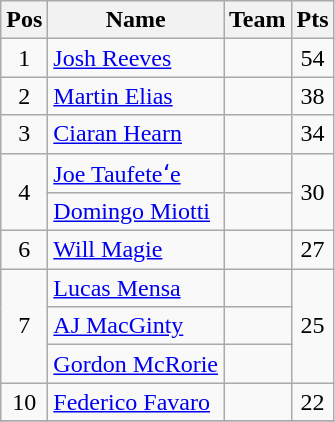<table class="wikitable" style="text-align:center">
<tr>
<th>Pos</th>
<th>Name</th>
<th>Team</th>
<th>Pts</th>
</tr>
<tr>
<td>1</td>
<td align="left"><a href='#'>Josh Reeves</a></td>
<td align="left"></td>
<td>54</td>
</tr>
<tr>
<td>2</td>
<td align="left"><a href='#'>Martin Elias</a></td>
<td align="left"></td>
<td>38</td>
</tr>
<tr>
<td>3</td>
<td align="left"><a href='#'>Ciaran Hearn</a></td>
<td align="left"></td>
<td>34</td>
</tr>
<tr>
<td rowspan=2>4</td>
<td align="left"><a href='#'>Joe Taufeteʻe</a></td>
<td align="left"></td>
<td rowspan=2>30</td>
</tr>
<tr>
<td align="left"><a href='#'>Domingo Miotti</a></td>
<td align="left"></td>
</tr>
<tr>
<td>6</td>
<td align="left"><a href='#'>Will Magie</a></td>
<td align="left"></td>
<td>27</td>
</tr>
<tr>
<td rowspan=3>7</td>
<td align="left"><a href='#'>Lucas Mensa</a></td>
<td align="left"></td>
<td rowspan=3>25</td>
</tr>
<tr>
<td align="left"><a href='#'>AJ MacGinty</a></td>
<td align="left"></td>
</tr>
<tr>
<td align="left"><a href='#'>Gordon McRorie</a></td>
<td align="left"></td>
</tr>
<tr>
<td>10</td>
<td align="left"><a href='#'>Federico Favaro</a></td>
<td align="left"></td>
<td>22</td>
</tr>
<tr>
</tr>
</table>
